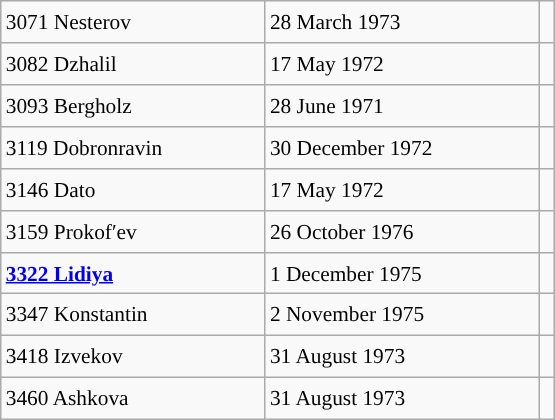<table class="wikitable" style="font-size: 89%; float: left; width: 26em; margin-right: 1em; height: 280px;">
<tr>
<td>3071 Nesterov</td>
<td>28 March 1973</td>
<td></td>
</tr>
<tr>
<td>3082 Dzhalil</td>
<td>17 May 1972</td>
<td></td>
</tr>
<tr>
<td>3093 Bergholz</td>
<td>28 June 1971</td>
<td></td>
</tr>
<tr>
<td>3119 Dobronravin</td>
<td>30 December 1972</td>
<td></td>
</tr>
<tr>
<td>3146 Dato</td>
<td>17 May 1972</td>
<td></td>
</tr>
<tr>
<td>3159 Prokofʹev</td>
<td>26 October 1976</td>
<td></td>
</tr>
<tr>
<td><strong><a href='#'>3322 Lidiya</a></strong></td>
<td>1 December 1975</td>
<td></td>
</tr>
<tr>
<td>3347 Konstantin</td>
<td>2 November 1975</td>
<td></td>
</tr>
<tr>
<td>3418 Izvekov</td>
<td>31 August 1973</td>
<td></td>
</tr>
<tr>
<td>3460 Ashkova</td>
<td>31 August 1973</td>
<td></td>
</tr>
</table>
